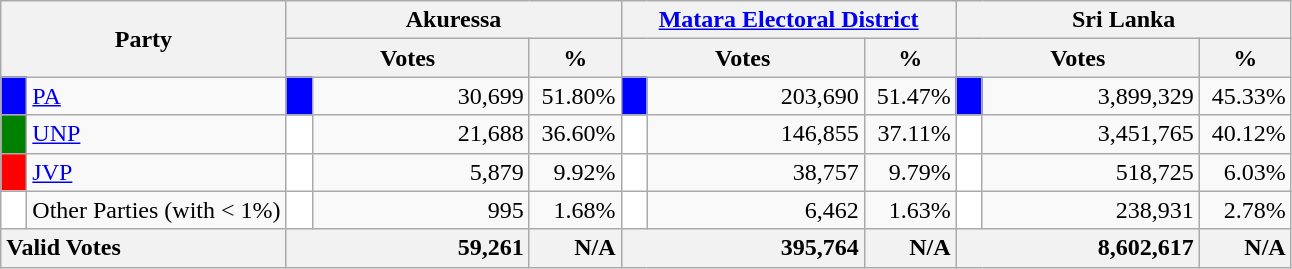<table class="wikitable">
<tr>
<th colspan="2" width="144px"rowspan="2">Party</th>
<th colspan="3" width="216px">Akuressa</th>
<th colspan="3" width="216px"><a href='#'>Matara Electoral District</a></th>
<th colspan="3" width="216px">Sri Lanka</th>
</tr>
<tr>
<th colspan="2" width="144px">Votes</th>
<th>%</th>
<th colspan="2" width="144px">Votes</th>
<th>%</th>
<th colspan="2" width="144px">Votes</th>
<th>%</th>
</tr>
<tr>
<td style="background-color:blue;" width="10px"></td>
<td style="text-align:left;"><a href='#'>PA</a></td>
<td style="background-color:blue;" width="10px"></td>
<td style="text-align:right;">30,699</td>
<td style="text-align:right;">51.80%</td>
<td style="background-color:blue;" width="10px"></td>
<td style="text-align:right;">203,690</td>
<td style="text-align:right;">51.47%</td>
<td style="background-color:blue;" width="10px"></td>
<td style="text-align:right;">3,899,329</td>
<td style="text-align:right;">45.33%</td>
</tr>
<tr>
<td style="background-color:green;" width="10px"></td>
<td style="text-align:left;"><a href='#'>UNP</a></td>
<td style="background-color:white;" width="10px"></td>
<td style="text-align:right;">21,688</td>
<td style="text-align:right;">36.60%</td>
<td style="background-color:white;" width="10px"></td>
<td style="text-align:right;">146,855</td>
<td style="text-align:right;">37.11%</td>
<td style="background-color:white;" width="10px"></td>
<td style="text-align:right;">3,451,765</td>
<td style="text-align:right;">40.12%</td>
</tr>
<tr>
<td style="background-color:red;" width="10px"></td>
<td style="text-align:left;"><a href='#'>JVP</a></td>
<td style="background-color:white;" width="10px"></td>
<td style="text-align:right;">5,879</td>
<td style="text-align:right;">9.92%</td>
<td style="background-color:white;" width="10px"></td>
<td style="text-align:right;">38,757</td>
<td style="text-align:right;">9.79%</td>
<td style="background-color:white;" width="10px"></td>
<td style="text-align:right;">518,725</td>
<td style="text-align:right;">6.03%</td>
</tr>
<tr>
<td style="background-color:white;" width="10px"></td>
<td style="text-align:left;">Other Parties (with < 1%)</td>
<td style="background-color:white;" width="10px"></td>
<td style="text-align:right;">995</td>
<td style="text-align:right;">1.68%</td>
<td style="background-color:white;" width="10px"></td>
<td style="text-align:right;">6,462</td>
<td style="text-align:right;">1.63%</td>
<td style="background-color:white;" width="10px"></td>
<td style="text-align:right;">238,931</td>
<td style="text-align:right;">2.78%</td>
</tr>
<tr>
<th colspan="2" width="144px"style="text-align:left;">Valid Votes</th>
<th style="text-align:right;"colspan="2" width="144px">59,261</th>
<th style="text-align:right;">N/A</th>
<th style="text-align:right;"colspan="2" width="144px">395,764</th>
<th style="text-align:right;">N/A</th>
<th style="text-align:right;"colspan="2" width="144px">8,602,617</th>
<th style="text-align:right;">N/A</th>
</tr>
</table>
